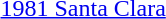<table>
<tr>
<td><a href='#'>1981 Santa Clara</a></td>
<td></td>
<td></td>
<td></td>
</tr>
</table>
